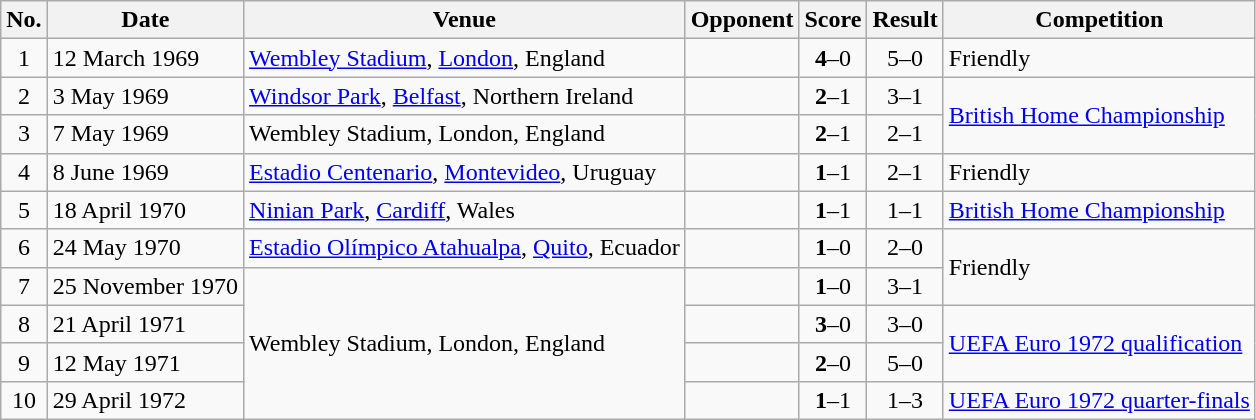<table class="wikitable sortable">
<tr>
<th scope="col">No.</th>
<th scope="col">Date</th>
<th scope="col">Venue</th>
<th scope="col">Opponent</th>
<th scope="col">Score</th>
<th scope="col">Result</th>
<th scope="col">Competition</th>
</tr>
<tr>
<td align="center">1</td>
<td>12 March 1969</td>
<td><a href='#'>Wembley Stadium</a>, <a href='#'>London</a>, England</td>
<td></td>
<td align="center"><strong>4</strong>–0</td>
<td align="center">5–0</td>
<td>Friendly</td>
</tr>
<tr>
<td align="center">2</td>
<td>3 May 1969</td>
<td><a href='#'>Windsor Park</a>, <a href='#'>Belfast</a>, Northern Ireland</td>
<td></td>
<td align="center"><strong>2</strong>–1</td>
<td align="center">3–1</td>
<td rowspan="2"><a href='#'>British Home Championship</a></td>
</tr>
<tr>
<td align="center">3</td>
<td>7 May 1969</td>
<td>Wembley Stadium, London, England</td>
<td></td>
<td align="center"><strong>2</strong>–1</td>
<td align="center">2–1</td>
</tr>
<tr>
<td align="center">4</td>
<td>8 June 1969</td>
<td><a href='#'>Estadio Centenario</a>, <a href='#'>Montevideo</a>, Uruguay</td>
<td></td>
<td align="center"><strong>1</strong>–1</td>
<td align="center">2–1</td>
<td>Friendly</td>
</tr>
<tr>
<td align="center">5</td>
<td>18 April 1970</td>
<td><a href='#'>Ninian Park</a>, <a href='#'>Cardiff</a>, Wales</td>
<td></td>
<td align="center"><strong>1</strong>–1</td>
<td align="center">1–1</td>
<td><a href='#'>British Home Championship</a></td>
</tr>
<tr>
<td align="center">6</td>
<td>24 May 1970</td>
<td><a href='#'>Estadio Olímpico Atahualpa</a>, <a href='#'>Quito</a>, Ecuador</td>
<td></td>
<td align="center"><strong>1</strong>–0</td>
<td align="center">2–0</td>
<td rowspan="2">Friendly</td>
</tr>
<tr>
<td align="center">7</td>
<td>25 November 1970</td>
<td rowspan="4">Wembley Stadium, London, England</td>
<td></td>
<td align="center"><strong>1</strong>–0</td>
<td align="center">3–1</td>
</tr>
<tr>
<td align="center">8</td>
<td>21 April 1971</td>
<td></td>
<td align="center"><strong>3</strong>–0</td>
<td align="center">3–0</td>
<td rowspan="2"><a href='#'>UEFA Euro 1972 qualification</a></td>
</tr>
<tr>
<td align="center">9</td>
<td>12 May 1971</td>
<td></td>
<td align="center"><strong>2</strong>–0</td>
<td align="center">5–0</td>
</tr>
<tr>
<td align="center">10</td>
<td>29 April 1972</td>
<td></td>
<td align="center"><strong>1</strong>–1</td>
<td align="center">1–3</td>
<td><a href='#'>UEFA Euro 1972 quarter-finals</a></td>
</tr>
</table>
